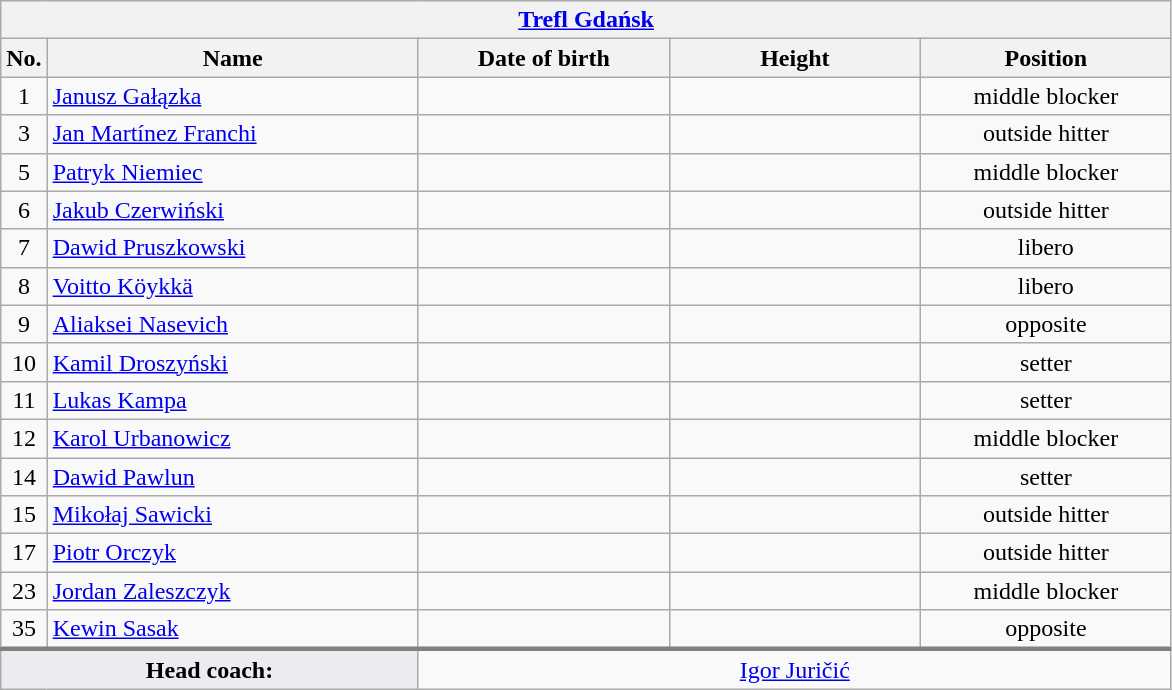<table class="wikitable collapsible collapsed" style="font-size:100%; text-align:center">
<tr>
<th colspan=5 style="width:30em"><a href='#'>Trefl Gdańsk</a></th>
</tr>
<tr>
<th>No.</th>
<th style="width:15em">Name</th>
<th style="width:10em">Date of birth</th>
<th style="width:10em">Height</th>
<th style="width:10em">Position</th>
</tr>
<tr>
<td>1</td>
<td align=left> <a href='#'>Janusz Gałązka</a></td>
<td align=right></td>
<td></td>
<td>middle blocker</td>
</tr>
<tr>
<td>3</td>
<td align=left> <a href='#'>Jan Martínez Franchi</a></td>
<td align=right></td>
<td></td>
<td>outside hitter</td>
</tr>
<tr>
<td>5</td>
<td align=left> <a href='#'>Patryk Niemiec</a></td>
<td align=right></td>
<td></td>
<td>middle blocker</td>
</tr>
<tr>
<td>6</td>
<td align=left> <a href='#'>Jakub Czerwiński</a></td>
<td align=right></td>
<td></td>
<td>outside hitter</td>
</tr>
<tr>
<td>7</td>
<td align=left> <a href='#'>Dawid Pruszkowski</a></td>
<td align=right></td>
<td></td>
<td>libero</td>
</tr>
<tr>
<td>8</td>
<td align=left> <a href='#'>Voitto Köykkä</a></td>
<td align=right></td>
<td></td>
<td>libero</td>
</tr>
<tr>
<td>9</td>
<td align=left> <a href='#'>Aliaksei Nasevich</a></td>
<td align=right></td>
<td></td>
<td>opposite</td>
</tr>
<tr>
<td>10</td>
<td align=left> <a href='#'>Kamil Droszyński</a></td>
<td align=right></td>
<td></td>
<td>setter</td>
</tr>
<tr>
<td>11</td>
<td align=left> <a href='#'>Lukas Kampa</a></td>
<td align=right></td>
<td></td>
<td>setter</td>
</tr>
<tr>
<td>12</td>
<td align=left> <a href='#'>Karol Urbanowicz</a></td>
<td align=right></td>
<td></td>
<td>middle blocker</td>
</tr>
<tr>
<td>14</td>
<td align=left> <a href='#'>Dawid Pawlun</a></td>
<td align=right></td>
<td></td>
<td>setter</td>
</tr>
<tr>
<td>15</td>
<td align=left> <a href='#'>Mikołaj Sawicki</a></td>
<td align=right></td>
<td></td>
<td>outside hitter</td>
</tr>
<tr>
<td>17</td>
<td align=left> <a href='#'>Piotr Orczyk</a></td>
<td align=right></td>
<td></td>
<td>outside hitter</td>
</tr>
<tr>
<td>23</td>
<td align=left> <a href='#'>Jordan Zaleszczyk</a></td>
<td align=right></td>
<td></td>
<td>middle blocker</td>
</tr>
<tr>
<td>35</td>
<td align=left> <a href='#'>Kewin Sasak</a></td>
<td align=right></td>
<td></td>
<td>opposite</td>
</tr>
<tr style="border-top: 3px solid grey">
<td colspan=2 style="background:#EAECF0"><strong>Head coach:</strong></td>
<td colspan=3> <a href='#'>Igor Juričić</a></td>
</tr>
</table>
